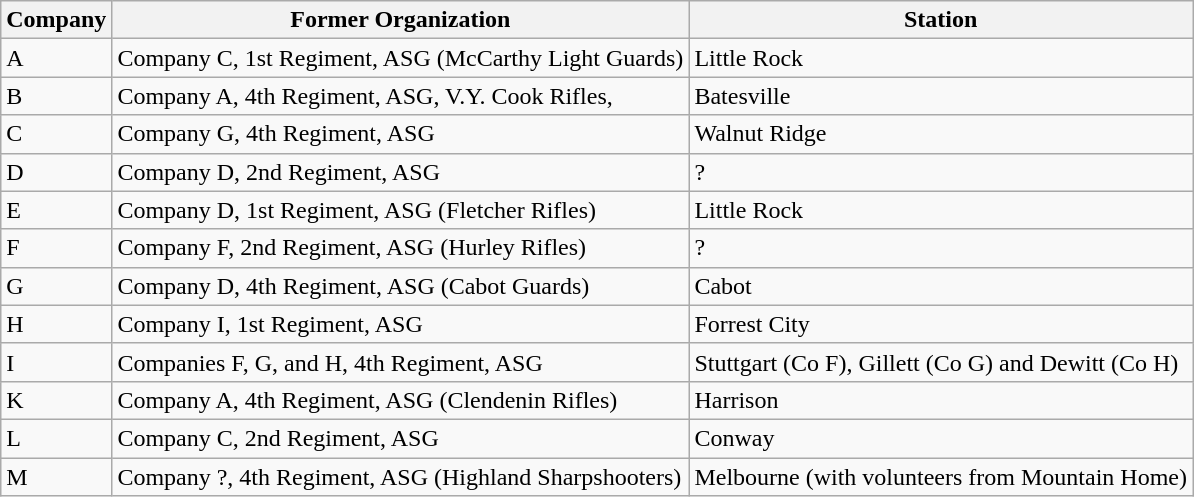<table class="wikitable">
<tr>
<th>Company</th>
<th>Former Organization</th>
<th>Station</th>
</tr>
<tr>
<td>A</td>
<td>Company C, 1st Regiment, ASG (McCarthy Light Guards)</td>
<td>Little Rock</td>
</tr>
<tr>
<td>B</td>
<td>Company A, 4th Regiment, ASG, V.Y. Cook Rifles,</td>
<td>Batesville</td>
</tr>
<tr>
<td>C</td>
<td>Company G, 4th Regiment, ASG</td>
<td>Walnut Ridge</td>
</tr>
<tr>
<td>D</td>
<td>Company D, 2nd Regiment, ASG</td>
<td>?</td>
</tr>
<tr>
<td>E</td>
<td>Company D, 1st Regiment, ASG (Fletcher Rifles)</td>
<td>Little Rock</td>
</tr>
<tr>
<td>F</td>
<td>Company F, 2nd Regiment, ASG (Hurley Rifles)</td>
<td>?</td>
</tr>
<tr>
<td>G</td>
<td>Company D, 4th Regiment, ASG (Cabot Guards)</td>
<td>Cabot</td>
</tr>
<tr>
<td>H</td>
<td>Company I, 1st Regiment, ASG</td>
<td>Forrest City</td>
</tr>
<tr>
<td>I</td>
<td>Companies F, G, and H, 4th Regiment, ASG</td>
<td>Stuttgart (Co F), Gillett (Co G) and Dewitt (Co H)</td>
</tr>
<tr>
<td>K</td>
<td>Company A, 4th Regiment, ASG (Clendenin Rifles)</td>
<td>Harrison</td>
</tr>
<tr>
<td>L</td>
<td>Company C, 2nd Regiment, ASG</td>
<td>Conway</td>
</tr>
<tr>
<td>M</td>
<td>Company ?, 4th Regiment, ASG (Highland Sharpshooters)</td>
<td>Melbourne (with volunteers from Mountain Home)</td>
</tr>
</table>
